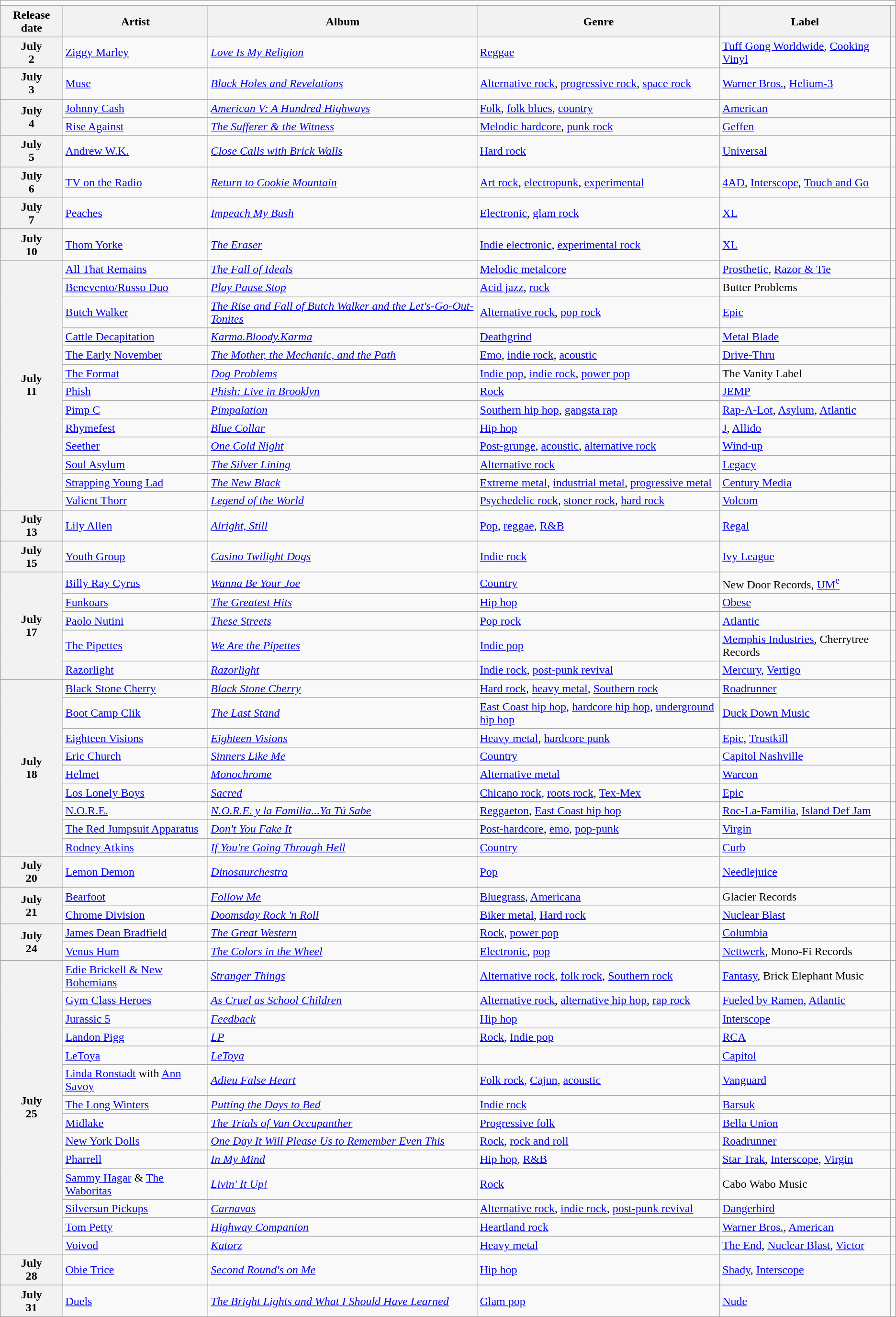<table class="wikitable plainrowheaders">
<tr>
<td colspan="6" style="text-align:center;"></td>
</tr>
<tr>
<th scope="col">Release date</th>
<th scope="col">Artist</th>
<th scope="col">Album</th>
<th scope="col">Genre</th>
<th scope="col">Label</th>
<th scope="col"></th>
</tr>
<tr>
<th scope="row" style="text-align:center;">July<br>2</th>
<td><a href='#'>Ziggy Marley</a></td>
<td><em><a href='#'>Love Is My Religion</a></em></td>
<td><a href='#'>Reggae</a></td>
<td><a href='#'>Tuff Gong Worldwide</a>, <a href='#'>Cooking Vinyl</a></td>
<td></td>
</tr>
<tr>
<th scope="row" style="text-align:center;">July<br>3</th>
<td><a href='#'>Muse</a></td>
<td><em><a href='#'>Black Holes and Revelations</a></em></td>
<td><a href='#'>Alternative rock</a>, <a href='#'>progressive rock</a>, <a href='#'>space rock</a></td>
<td><a href='#'>Warner Bros.</a>, <a href='#'>Helium-3</a></td>
<td></td>
</tr>
<tr>
<th scope="row" rowspan="2" style="text-align:center;">July<br>4</th>
<td><a href='#'>Johnny Cash</a></td>
<td><em><a href='#'>American V: A Hundred Highways</a></em></td>
<td><a href='#'>Folk</a>, <a href='#'>folk blues</a>, <a href='#'>country</a></td>
<td><a href='#'>American</a></td>
<td></td>
</tr>
<tr>
<td><a href='#'>Rise Against</a></td>
<td><em><a href='#'>The Sufferer & the Witness</a></em></td>
<td><a href='#'>Melodic hardcore</a>, <a href='#'>punk rock</a></td>
<td><a href='#'>Geffen</a></td>
<td></td>
</tr>
<tr>
<th scope="row" style="text-align:center;">July<br>5</th>
<td><a href='#'>Andrew W.K.</a></td>
<td><em><a href='#'>Close Calls with Brick Walls</a></em></td>
<td><a href='#'>Hard rock</a></td>
<td><a href='#'>Universal</a></td>
<td></td>
</tr>
<tr>
<th scope="row" style="text-align:center;">July<br>6</th>
<td><a href='#'>TV on the Radio</a></td>
<td><em><a href='#'>Return to Cookie Mountain</a></em></td>
<td><a href='#'>Art rock</a>, <a href='#'>electropunk</a>, <a href='#'>experimental</a></td>
<td><a href='#'>4AD</a>, <a href='#'>Interscope</a>, <a href='#'>Touch and Go</a></td>
<td></td>
</tr>
<tr>
<th scope="row" style="text-align:center;">July<br>7</th>
<td><a href='#'>Peaches</a></td>
<td><em><a href='#'>Impeach My Bush</a></em></td>
<td><a href='#'>Electronic</a>, <a href='#'>glam rock</a></td>
<td><a href='#'>XL</a></td>
<td></td>
</tr>
<tr>
<th scope="row" style="text-align:center;">July<br>10</th>
<td><a href='#'>Thom Yorke</a></td>
<td><em><a href='#'>The Eraser</a></em></td>
<td><a href='#'>Indie electronic</a>, <a href='#'>experimental rock</a></td>
<td><a href='#'>XL</a></td>
<td></td>
</tr>
<tr>
<th scope="row" rowspan="13" style="text-align:center;">July<br>11</th>
<td><a href='#'>All That Remains</a></td>
<td><em><a href='#'>The Fall of Ideals</a></em></td>
<td><a href='#'>Melodic metalcore</a></td>
<td><a href='#'>Prosthetic</a>, <a href='#'>Razor & Tie</a></td>
<td></td>
</tr>
<tr>
<td><a href='#'>Benevento/Russo Duo</a></td>
<td><em><a href='#'>Play Pause Stop</a></em></td>
<td><a href='#'>Acid jazz</a>, <a href='#'>rock</a></td>
<td>Butter Problems</td>
<td></td>
</tr>
<tr>
<td><a href='#'>Butch Walker</a></td>
<td><em><a href='#'>The Rise and Fall of Butch Walker and the Let's-Go-Out-Tonites</a></em></td>
<td><a href='#'>Alternative rock</a>, <a href='#'>pop rock</a></td>
<td><a href='#'>Epic</a></td>
<td></td>
</tr>
<tr>
<td><a href='#'>Cattle Decapitation</a></td>
<td><em><a href='#'>Karma.Bloody.Karma</a></em></td>
<td><a href='#'>Deathgrind</a></td>
<td><a href='#'>Metal Blade</a></td>
<td></td>
</tr>
<tr>
<td><a href='#'>The Early November</a></td>
<td><em><a href='#'>The Mother, the Mechanic, and the Path</a></em></td>
<td><a href='#'>Emo</a>, <a href='#'>indie rock</a>, <a href='#'>acoustic</a></td>
<td><a href='#'>Drive-Thru</a></td>
<td></td>
</tr>
<tr>
<td><a href='#'>The Format</a></td>
<td><em><a href='#'>Dog Problems</a></em></td>
<td><a href='#'>Indie pop</a>, <a href='#'>indie rock</a>, <a href='#'>power pop</a></td>
<td>The Vanity Label</td>
<td></td>
</tr>
<tr>
<td><a href='#'>Phish</a></td>
<td><em><a href='#'>Phish: Live in Brooklyn</a></em></td>
<td><a href='#'>Rock</a></td>
<td><a href='#'>JEMP</a></td>
<td></td>
</tr>
<tr>
<td><a href='#'>Pimp C</a></td>
<td><em><a href='#'>Pimpalation</a></em></td>
<td><a href='#'>Southern hip hop</a>, <a href='#'>gangsta rap</a></td>
<td><a href='#'>Rap-A-Lot</a>, <a href='#'>Asylum</a>, <a href='#'>Atlantic</a></td>
<td></td>
</tr>
<tr>
<td><a href='#'>Rhymefest</a></td>
<td><em><a href='#'>Blue Collar</a></em></td>
<td><a href='#'>Hip hop</a></td>
<td><a href='#'>J</a>, <a href='#'>Allido</a></td>
<td></td>
</tr>
<tr>
<td><a href='#'>Seether</a></td>
<td><em><a href='#'>One Cold Night</a></em></td>
<td><a href='#'>Post-grunge</a>, <a href='#'>acoustic</a>, <a href='#'>alternative rock</a></td>
<td><a href='#'>Wind-up</a></td>
<td></td>
</tr>
<tr>
<td><a href='#'>Soul Asylum</a></td>
<td><em><a href='#'>The Silver Lining</a></em></td>
<td><a href='#'>Alternative rock</a></td>
<td><a href='#'>Legacy</a></td>
<td></td>
</tr>
<tr>
<td><a href='#'>Strapping Young Lad</a></td>
<td><em><a href='#'>The New Black</a></em></td>
<td><a href='#'>Extreme metal</a>, <a href='#'>industrial metal</a>, <a href='#'>progressive metal</a></td>
<td><a href='#'>Century Media</a></td>
<td></td>
</tr>
<tr>
<td><a href='#'>Valient Thorr</a></td>
<td><em><a href='#'>Legend of the World</a></em></td>
<td><a href='#'>Psychedelic rock</a>, <a href='#'>stoner rock</a>, <a href='#'>hard rock</a></td>
<td><a href='#'>Volcom</a></td>
<td></td>
</tr>
<tr>
<th scope="row" style="text-align:center;">July<br>13</th>
<td><a href='#'>Lily Allen</a></td>
<td><em><a href='#'>Alright, Still</a></em></td>
<td><a href='#'>Pop</a>, <a href='#'>reggae</a>, <a href='#'>R&B</a></td>
<td><a href='#'>Regal</a></td>
<td></td>
</tr>
<tr>
<th scope="row" style="text-align:center;">July<br>15</th>
<td><a href='#'>Youth Group</a></td>
<td><em><a href='#'>Casino Twilight Dogs</a></em></td>
<td><a href='#'>Indie rock</a></td>
<td><a href='#'>Ivy League</a></td>
<td></td>
</tr>
<tr>
<th scope="row" rowspan="5" style="text-align:center;">July<br>17</th>
<td><a href='#'>Billy Ray Cyrus</a></td>
<td><em><a href='#'>Wanna Be Your Joe</a></em></td>
<td><a href='#'>Country</a></td>
<td>New Door Records, <a href='#'>UM<sup>e</sup></a></td>
<td></td>
</tr>
<tr>
<td><a href='#'>Funkoars</a></td>
<td><em><a href='#'>The Greatest Hits</a></em></td>
<td><a href='#'>Hip hop</a></td>
<td><a href='#'>Obese</a></td>
<td></td>
</tr>
<tr>
<td><a href='#'>Paolo Nutini</a></td>
<td><em><a href='#'>These Streets</a></em></td>
<td><a href='#'>Pop rock</a></td>
<td><a href='#'>Atlantic</a></td>
<td></td>
</tr>
<tr>
<td><a href='#'>The Pipettes</a></td>
<td><em><a href='#'>We Are the Pipettes</a></em></td>
<td><a href='#'>Indie pop</a></td>
<td><a href='#'>Memphis Industries</a>, Cherrytree Records</td>
<td></td>
</tr>
<tr>
<td><a href='#'>Razorlight</a></td>
<td><em><a href='#'>Razorlight</a></em></td>
<td><a href='#'>Indie rock</a>, <a href='#'>post-punk revival</a></td>
<td><a href='#'>Mercury</a>, <a href='#'>Vertigo</a></td>
<td></td>
</tr>
<tr>
<th scope="row" rowspan="9" style="text-align:center;">July<br>18</th>
<td><a href='#'>Black Stone Cherry</a></td>
<td><em><a href='#'>Black Stone Cherry</a></em></td>
<td><a href='#'>Hard rock</a>, <a href='#'>heavy metal</a>, <a href='#'>Southern rock</a></td>
<td><a href='#'>Roadrunner</a></td>
<td></td>
</tr>
<tr>
<td><a href='#'>Boot Camp Clik</a></td>
<td><em><a href='#'>The Last Stand</a></em></td>
<td><a href='#'>East Coast hip hop</a>, <a href='#'>hardcore hip hop</a>, <a href='#'>underground hip hop</a></td>
<td><a href='#'>Duck Down Music</a></td>
<td></td>
</tr>
<tr>
<td><a href='#'>Eighteen Visions</a></td>
<td><em><a href='#'>Eighteen Visions</a></em></td>
<td><a href='#'>Heavy metal</a>, <a href='#'>hardcore punk</a></td>
<td><a href='#'>Epic</a>, <a href='#'>Trustkill</a></td>
<td></td>
</tr>
<tr>
<td><a href='#'>Eric Church</a></td>
<td><em><a href='#'>Sinners Like Me</a></em></td>
<td><a href='#'>Country</a></td>
<td><a href='#'>Capitol Nashville</a></td>
<td></td>
</tr>
<tr>
<td><a href='#'>Helmet</a></td>
<td><em><a href='#'>Monochrome</a></em></td>
<td><a href='#'>Alternative metal</a></td>
<td><a href='#'>Warcon</a></td>
<td></td>
</tr>
<tr>
<td><a href='#'>Los Lonely Boys</a></td>
<td><em><a href='#'>Sacred</a></em></td>
<td><a href='#'>Chicano rock</a>, <a href='#'>roots rock</a>, <a href='#'>Tex-Mex</a></td>
<td><a href='#'>Epic</a></td>
<td></td>
</tr>
<tr>
<td><a href='#'>N.O.R.E.</a></td>
<td><em><a href='#'>N.O.R.E. y la Familia...Ya Tú Sabe</a></em></td>
<td><a href='#'>Reggaeton</a>, <a href='#'>East Coast hip hop</a></td>
<td><a href='#'>Roc-La-Familia</a>, <a href='#'>Island Def Jam</a></td>
<td></td>
</tr>
<tr>
<td><a href='#'>The Red Jumpsuit Apparatus</a></td>
<td><em><a href='#'>Don't You Fake It</a></em></td>
<td><a href='#'>Post-hardcore</a>, <a href='#'>emo</a>, <a href='#'>pop-punk</a></td>
<td><a href='#'>Virgin</a></td>
<td></td>
</tr>
<tr>
<td><a href='#'>Rodney Atkins</a></td>
<td><em><a href='#'>If You're Going Through Hell</a></em></td>
<td><a href='#'>Country</a></td>
<td><a href='#'>Curb</a></td>
<td></td>
</tr>
<tr>
<th scope="row" style="text-align:center;">July<br>20</th>
<td><a href='#'>Lemon Demon</a></td>
<td><em><a href='#'>Dinosaurchestra</a></em></td>
<td><a href='#'>Pop</a></td>
<td><a href='#'>Needlejuice</a></td>
<td></td>
</tr>
<tr>
<th scope="row" rowspan="2" style="text-align:center;">July<br>21</th>
<td><a href='#'>Bearfoot</a></td>
<td><em><a href='#'>Follow Me</a></em></td>
<td><a href='#'>Bluegrass</a>, <a href='#'>Americana</a></td>
<td>Glacier Records</td>
<td></td>
</tr>
<tr>
<td><a href='#'>Chrome Division</a></td>
<td><em><a href='#'>Doomsday Rock 'n Roll</a></em></td>
<td><a href='#'>Biker metal</a>, <a href='#'>Hard rock</a></td>
<td><a href='#'>Nuclear Blast</a></td>
<td></td>
</tr>
<tr>
<th scope="row" rowspan="2" style="text-align:center;">July<br>24</th>
<td><a href='#'>James Dean Bradfield</a></td>
<td><em><a href='#'>The Great Western</a></em></td>
<td><a href='#'>Rock</a>, <a href='#'>power pop</a></td>
<td><a href='#'>Columbia</a></td>
<td></td>
</tr>
<tr>
<td><a href='#'>Venus Hum</a></td>
<td><em><a href='#'>The Colors in the Wheel</a></em></td>
<td><a href='#'>Electronic</a>, <a href='#'>pop</a></td>
<td><a href='#'>Nettwerk</a>, Mono-Fi Records</td>
<td></td>
</tr>
<tr>
<th scope="row" rowspan="14" style="text-align:center;">July<br>25</th>
<td><a href='#'>Edie Brickell & New Bohemians</a></td>
<td><em><a href='#'>Stranger Things</a></em></td>
<td><a href='#'>Alternative rock</a>, <a href='#'>folk rock</a>, <a href='#'>Southern rock</a></td>
<td><a href='#'>Fantasy</a>, Brick Elephant Music</td>
<td></td>
</tr>
<tr>
<td><a href='#'>Gym Class Heroes</a></td>
<td><em><a href='#'>As Cruel as School Children</a></em></td>
<td><a href='#'>Alternative rock</a>, <a href='#'>alternative hip hop</a>, <a href='#'>rap rock</a></td>
<td><a href='#'>Fueled by Ramen</a>, <a href='#'>Atlantic</a></td>
<td></td>
</tr>
<tr>
<td><a href='#'>Jurassic 5</a></td>
<td><em><a href='#'>Feedback</a></em></td>
<td><a href='#'>Hip hop</a></td>
<td><a href='#'>Interscope</a></td>
<td></td>
</tr>
<tr>
<td><a href='#'>Landon Pigg</a></td>
<td><em><a href='#'>LP</a></em></td>
<td><a href='#'>Rock</a>, <a href='#'>Indie pop</a></td>
<td><a href='#'>RCA</a></td>
<td></td>
</tr>
<tr>
<td><a href='#'>LeToya</a></td>
<td><em><a href='#'>LeToya</a></em></td>
<td></td>
<td><a href='#'>Capitol</a></td>
<td></td>
</tr>
<tr>
<td><a href='#'>Linda Ronstadt</a> with <a href='#'>Ann Savoy</a></td>
<td><em><a href='#'>Adieu False Heart</a></em></td>
<td><a href='#'>Folk rock</a>, <a href='#'>Cajun</a>, <a href='#'>acoustic</a></td>
<td><a href='#'>Vanguard</a></td>
<td></td>
</tr>
<tr>
<td><a href='#'>The Long Winters</a></td>
<td><em><a href='#'>Putting the Days to Bed</a></em></td>
<td><a href='#'>Indie rock</a></td>
<td><a href='#'>Barsuk</a></td>
<td></td>
</tr>
<tr>
<td><a href='#'>Midlake</a></td>
<td><em><a href='#'>The Trials of Van Occupanther</a></em></td>
<td><a href='#'>Progressive folk</a></td>
<td><a href='#'>Bella Union</a></td>
<td></td>
</tr>
<tr>
<td><a href='#'>New York Dolls</a></td>
<td><em><a href='#'>One Day It Will Please Us to Remember Even This</a></em></td>
<td><a href='#'>Rock</a>, <a href='#'>rock and roll</a></td>
<td><a href='#'>Roadrunner</a></td>
<td></td>
</tr>
<tr>
<td><a href='#'>Pharrell</a></td>
<td><em><a href='#'>In My Mind</a></em></td>
<td><a href='#'>Hip hop</a>, <a href='#'>R&B</a></td>
<td><a href='#'>Star Trak</a>, <a href='#'>Interscope</a>, <a href='#'>Virgin</a></td>
<td></td>
</tr>
<tr>
<td><a href='#'>Sammy Hagar</a> & <a href='#'>The Waboritas</a></td>
<td><em><a href='#'>Livin' It Up!</a></em></td>
<td><a href='#'>Rock</a></td>
<td>Cabo Wabo Music</td>
<td></td>
</tr>
<tr>
<td><a href='#'>Silversun Pickups</a></td>
<td><em><a href='#'>Carnavas</a></em></td>
<td><a href='#'>Alternative rock</a>, <a href='#'>indie rock</a>, <a href='#'>post-punk revival</a></td>
<td><a href='#'>Dangerbird</a></td>
<td></td>
</tr>
<tr>
<td><a href='#'>Tom Petty</a></td>
<td><em><a href='#'>Highway Companion</a></em></td>
<td><a href='#'>Heartland rock</a></td>
<td><a href='#'>Warner Bros.</a>, <a href='#'>American</a></td>
<td></td>
</tr>
<tr>
<td><a href='#'>Voivod</a></td>
<td><em><a href='#'>Katorz</a></em></td>
<td><a href='#'>Heavy metal</a></td>
<td><a href='#'>The End</a>, <a href='#'>Nuclear Blast</a>, <a href='#'>Victor</a></td>
<td></td>
</tr>
<tr>
<th scope="row" style="text-align:center;">July<br>28</th>
<td><a href='#'>Obie Trice</a></td>
<td><em><a href='#'>Second Round's on Me</a></em></td>
<td><a href='#'>Hip hop</a></td>
<td><a href='#'>Shady</a>, <a href='#'>Interscope</a></td>
<td></td>
</tr>
<tr>
<th scope="row" style="text-align:center;">July<br>31</th>
<td><a href='#'>Duels</a></td>
<td><em><a href='#'>The Bright Lights and What I Should Have Learned</a></em></td>
<td><a href='#'>Glam pop</a></td>
<td><a href='#'>Nude</a></td>
<td></td>
</tr>
</table>
